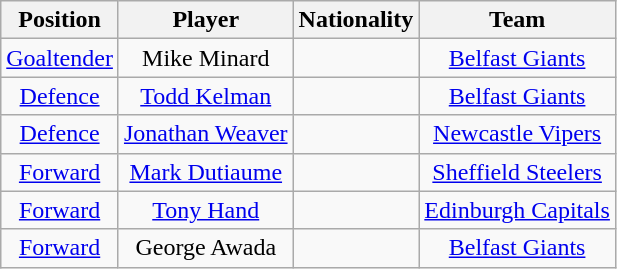<table class="wikitable">
<tr>
<th>Position</th>
<th>Player</th>
<th>Nationality</th>
<th>Team</th>
</tr>
<tr align="center">
<td><a href='#'>Goaltender</a></td>
<td>Mike Minard</td>
<td></td>
<td><a href='#'>Belfast Giants</a></td>
</tr>
<tr align="center">
<td><a href='#'>Defence</a></td>
<td><a href='#'>Todd Kelman</a></td>
<td></td>
<td><a href='#'>Belfast Giants</a></td>
</tr>
<tr align="center">
<td><a href='#'>Defence</a></td>
<td><a href='#'>Jonathan Weaver</a></td>
<td></td>
<td><a href='#'>Newcastle Vipers</a></td>
</tr>
<tr align="center">
<td><a href='#'>Forward</a></td>
<td><a href='#'>Mark Dutiaume</a></td>
<td></td>
<td><a href='#'>Sheffield Steelers</a></td>
</tr>
<tr align="center">
<td><a href='#'>Forward</a></td>
<td><a href='#'>Tony Hand</a></td>
<td></td>
<td><a href='#'>Edinburgh Capitals</a></td>
</tr>
<tr align="center">
<td><a href='#'>Forward</a></td>
<td>George Awada</td>
<td></td>
<td><a href='#'>Belfast Giants</a></td>
</tr>
</table>
